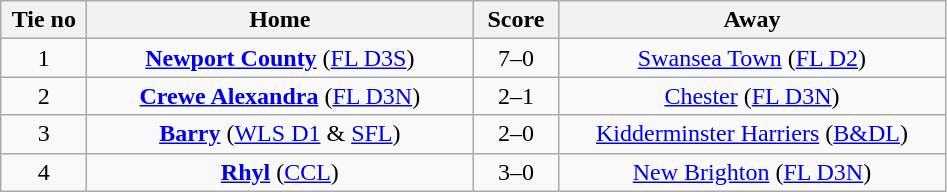<table class="wikitable" style="text-align:center">
<tr>
<th width=50>Tie no</th>
<th width=250>Home</th>
<th width=50>Score</th>
<th width=250>Away</th>
</tr>
<tr>
<td>1</td>
<td><strong><a href='#'>Newport County</a></strong> (<a href='#'>FL D3S</a>)</td>
<td>7–0</td>
<td><a href='#'>Swansea Town</a> (<a href='#'>FL D2</a>)</td>
</tr>
<tr>
<td>2</td>
<td><strong><a href='#'>Crewe Alexandra</a></strong> (<a href='#'>FL D3N</a>)</td>
<td>2–1</td>
<td><a href='#'>Chester</a> (<a href='#'>FL D3N</a>)</td>
</tr>
<tr>
<td>3</td>
<td><strong><a href='#'>Barry</a></strong> (<a href='#'>WLS D1</a> & <a href='#'>SFL</a>)</td>
<td>2–0</td>
<td><a href='#'>Kidderminster Harriers</a> (<a href='#'>B&DL</a>)</td>
</tr>
<tr>
<td>4</td>
<td><strong><a href='#'>Rhyl</a></strong> (<a href='#'>CCL</a>)</td>
<td>3–0</td>
<td><a href='#'>New Brighton</a> (<a href='#'>FL D3N</a>)</td>
</tr>
</table>
